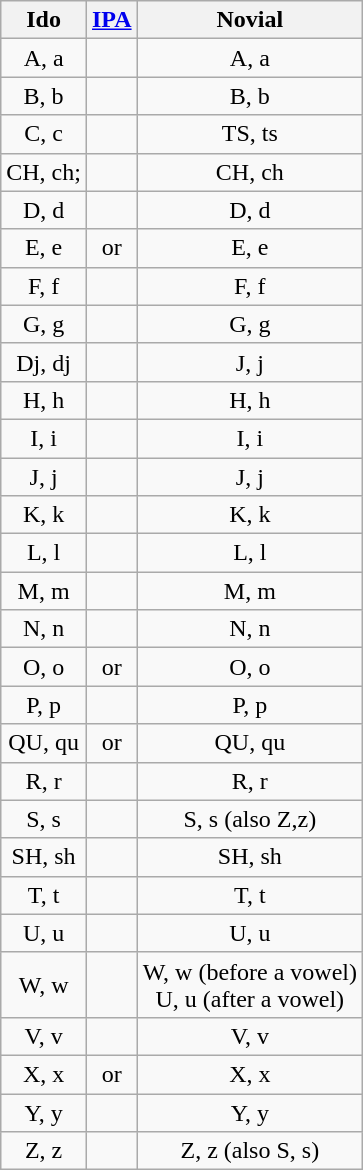<table class="wikitable">
<tr>
<th>Ido</th>
<th><a href='#'>IPA</a></th>
<th>Novial</th>
</tr>
<tr align=center>
<td>A, a</td>
<td></td>
<td>A, a</td>
</tr>
<tr align=center>
<td>B, b</td>
<td></td>
<td>B, b</td>
</tr>
<tr align=center>
<td>C, c</td>
<td></td>
<td>TS, ts</td>
</tr>
<tr align=center>
<td>CH, ch;</td>
<td></td>
<td>CH, ch</td>
</tr>
<tr align=center>
<td>D, d</td>
<td></td>
<td>D, d</td>
</tr>
<tr align=center>
<td>E, e</td>
<td> or </td>
<td>E, e</td>
</tr>
<tr align=center>
<td>F, f</td>
<td></td>
<td>F, f</td>
</tr>
<tr align=center>
<td>G, g</td>
<td></td>
<td>G, g</td>
</tr>
<tr align=center>
<td>Dj, dj</td>
<td></td>
<td>J, j</td>
</tr>
<tr align=center>
<td>H, h</td>
<td></td>
<td>H, h</td>
</tr>
<tr align=center>
<td>I, i</td>
<td></td>
<td>I, i</td>
</tr>
<tr align=center>
<td>J, j</td>
<td></td>
<td>J, j</td>
</tr>
<tr align=center>
<td>K, k</td>
<td></td>
<td>K, k</td>
</tr>
<tr align=center>
<td>L, l</td>
<td></td>
<td>L, l</td>
</tr>
<tr align=center>
<td>M, m</td>
<td></td>
<td>M, m</td>
</tr>
<tr align=center>
<td>N, n</td>
<td></td>
<td>N, n</td>
</tr>
<tr align=center>
<td>O, o</td>
<td> or </td>
<td>O, o</td>
</tr>
<tr align=center>
<td>P, p</td>
<td></td>
<td>P, p</td>
</tr>
<tr align=center>
<td>QU, qu</td>
<td> or </td>
<td>QU, qu</td>
</tr>
<tr align=center>
<td>R, r</td>
<td></td>
<td>R, r</td>
</tr>
<tr align=center>
<td>S, s</td>
<td></td>
<td>S, s (also Z,z)</td>
</tr>
<tr align=center>
<td>SH, sh</td>
<td></td>
<td>SH, sh</td>
</tr>
<tr align=center>
<td>T, t</td>
<td></td>
<td>T, t</td>
</tr>
<tr align=center>
<td>U, u</td>
<td></td>
<td>U, u</td>
</tr>
<tr align=center>
<td>W, w</td>
<td></td>
<td>W, w (before a vowel)<br>U, u (after a vowel)</td>
</tr>
<tr align=center>
<td>V, v</td>
<td></td>
<td>V, v</td>
</tr>
<tr align=center>
<td>X, x</td>
<td> or </td>
<td>X, x</td>
</tr>
<tr align=center>
<td>Y, y</td>
<td></td>
<td>Y, y</td>
</tr>
<tr align=center>
<td>Z, z</td>
<td></td>
<td>Z, z (also S, s)</td>
</tr>
</table>
